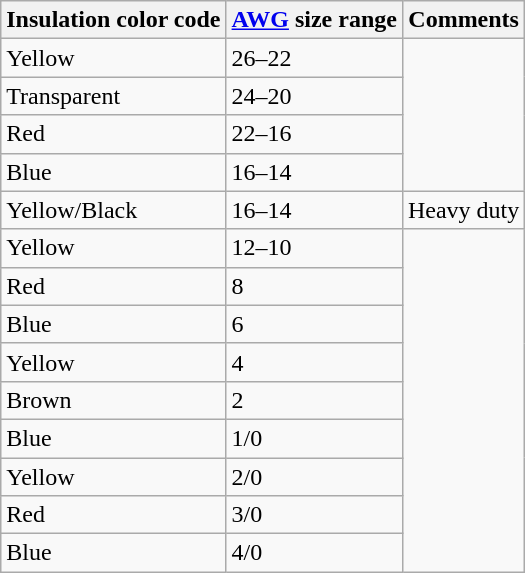<table class="wikitable">
<tr>
<th>Insulation color code</th>
<th><a href='#'>AWG</a> size range</th>
<th>Comments</th>
</tr>
<tr>
<td>Yellow</td>
<td>26–22</td>
</tr>
<tr>
<td>Transparent</td>
<td>24–20</td>
</tr>
<tr>
<td>Red</td>
<td>22–16</td>
</tr>
<tr>
<td>Blue</td>
<td>16–14</td>
</tr>
<tr>
<td>Yellow/Black</td>
<td>16–14</td>
<td>Heavy duty</td>
</tr>
<tr>
<td>Yellow</td>
<td>12–10</td>
</tr>
<tr>
<td>Red</td>
<td>8</td>
</tr>
<tr>
<td>Blue</td>
<td>6</td>
</tr>
<tr>
<td>Yellow</td>
<td>4</td>
</tr>
<tr>
<td>Brown</td>
<td>2</td>
</tr>
<tr>
<td>Blue</td>
<td>1/0</td>
</tr>
<tr>
<td>Yellow</td>
<td>2/0</td>
</tr>
<tr>
<td>Red</td>
<td>3/0</td>
</tr>
<tr>
<td>Blue</td>
<td>4/0</td>
</tr>
</table>
